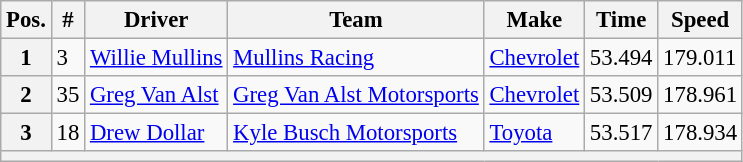<table class="wikitable" style="font-size:95%">
<tr>
<th>Pos.</th>
<th>#</th>
<th>Driver</th>
<th>Team</th>
<th>Make</th>
<th>Time</th>
<th>Speed</th>
</tr>
<tr>
<th>1</th>
<td>3</td>
<td><a href='#'>Willie Mullins</a></td>
<td><a href='#'>Mullins Racing</a></td>
<td><a href='#'>Chevrolet</a></td>
<td>53.494</td>
<td>179.011</td>
</tr>
<tr>
<th>2</th>
<td>35</td>
<td><a href='#'>Greg Van Alst</a></td>
<td><a href='#'>Greg Van Alst Motorsports</a></td>
<td><a href='#'>Chevrolet</a></td>
<td>53.509</td>
<td>178.961</td>
</tr>
<tr>
<th>3</th>
<td>18</td>
<td><a href='#'>Drew Dollar</a></td>
<td><a href='#'>Kyle Busch Motorsports</a></td>
<td><a href='#'>Toyota</a></td>
<td>53.517</td>
<td>178.934</td>
</tr>
<tr>
<th colspan="7"></th>
</tr>
</table>
